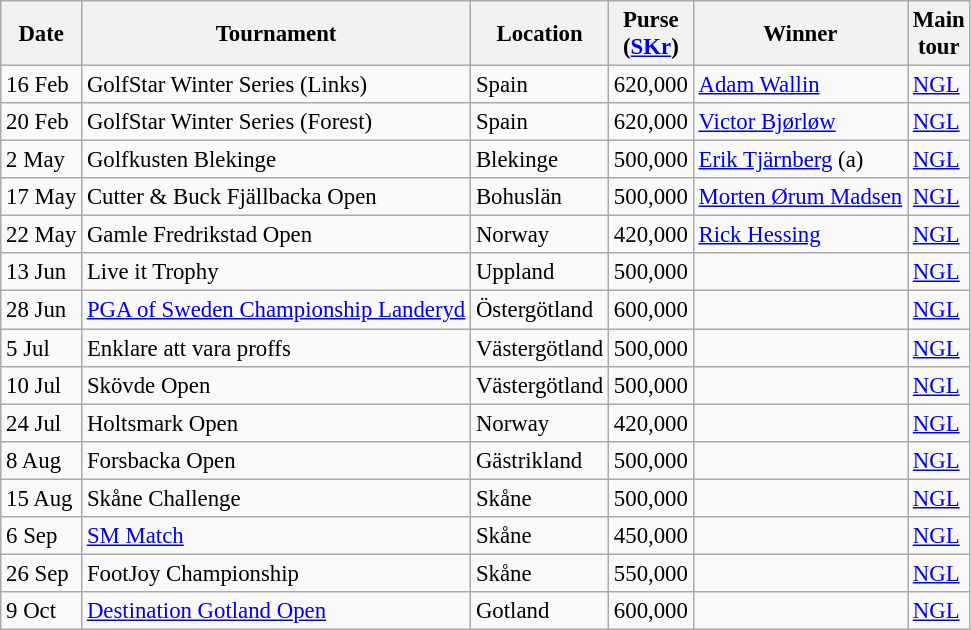<table class="wikitable" style="font-size:95%;">
<tr>
<th>Date</th>
<th>Tournament</th>
<th>Location</th>
<th>Purse<br>(<a href='#'>SKr</a>)</th>
<th>Winner</th>
<th>Main<br>tour</th>
</tr>
<tr>
<td>16 Feb</td>
<td>GolfStar Winter Series (Links)</td>
<td>Spain</td>
<td align=right>620,000</td>
<td> <a href='#'>Adam Wallin</a></td>
<td><a href='#'>NGL</a></td>
</tr>
<tr>
<td>20 Feb</td>
<td>GolfStar Winter Series (Forest)</td>
<td>Spain</td>
<td align=right>620,000</td>
<td> <a href='#'>Victor Bjørløw</a></td>
<td><a href='#'>NGL</a></td>
</tr>
<tr>
<td>2 May</td>
<td>Golfkusten Blekinge</td>
<td>Blekinge</td>
<td align=right>500,000</td>
<td> <a href='#'>Erik Tjärnberg</a> (a)</td>
<td><a href='#'>NGL</a></td>
</tr>
<tr>
<td>17 May</td>
<td>Cutter & Buck Fjällbacka Open</td>
<td>Bohuslän</td>
<td align=right>500,000</td>
<td> <a href='#'>Morten Ørum Madsen</a></td>
<td><a href='#'>NGL</a></td>
</tr>
<tr>
<td>22 May</td>
<td>Gamle Fredrikstad Open</td>
<td>Norway</td>
<td align=right>420,000</td>
<td> <a href='#'>Rick Hessing</a></td>
<td><a href='#'>NGL</a></td>
</tr>
<tr>
<td>13 Jun</td>
<td>Live it Trophy</td>
<td>Uppland</td>
<td align=right>500,000</td>
<td></td>
<td><a href='#'>NGL</a></td>
</tr>
<tr>
<td>28 Jun</td>
<td><a href='#'>PGA of Sweden Championship Landeryd</a></td>
<td>Östergötland</td>
<td align=right>600,000</td>
<td></td>
<td><a href='#'>NGL</a></td>
</tr>
<tr>
<td>5 Jul</td>
<td>Enklare att vara proffs</td>
<td>Västergötland</td>
<td align=right>500,000</td>
<td></td>
<td><a href='#'>NGL</a></td>
</tr>
<tr>
<td>10 Jul</td>
<td>Skövde Open</td>
<td>Västergötland</td>
<td align=right>500,000</td>
<td></td>
<td><a href='#'>NGL</a></td>
</tr>
<tr>
<td>24 Jul</td>
<td>Holtsmark Open</td>
<td>Norway</td>
<td align=right>420,000</td>
<td></td>
<td><a href='#'>NGL</a></td>
</tr>
<tr>
<td>8 Aug</td>
<td>Forsbacka Open</td>
<td>Gästrikland</td>
<td align=right>500,000</td>
<td></td>
<td><a href='#'>NGL</a></td>
</tr>
<tr>
<td>15 Aug</td>
<td>Skåne Challenge</td>
<td>Skåne</td>
<td align=right>500,000</td>
<td></td>
<td><a href='#'>NGL</a></td>
</tr>
<tr>
<td>6 Sep</td>
<td><a href='#'>SM Match</a></td>
<td>Skåne</td>
<td align=right>450,000</td>
<td></td>
<td><a href='#'>NGL</a></td>
</tr>
<tr>
<td>26 Sep</td>
<td>FootJoy Championship</td>
<td>Skåne</td>
<td align=right>550,000</td>
<td></td>
<td><a href='#'>NGL</a></td>
</tr>
<tr>
<td>9 Oct</td>
<td><a href='#'>Destination Gotland Open</a></td>
<td>Gotland</td>
<td align=right>600,000</td>
<td></td>
<td><a href='#'>NGL</a></td>
</tr>
</table>
